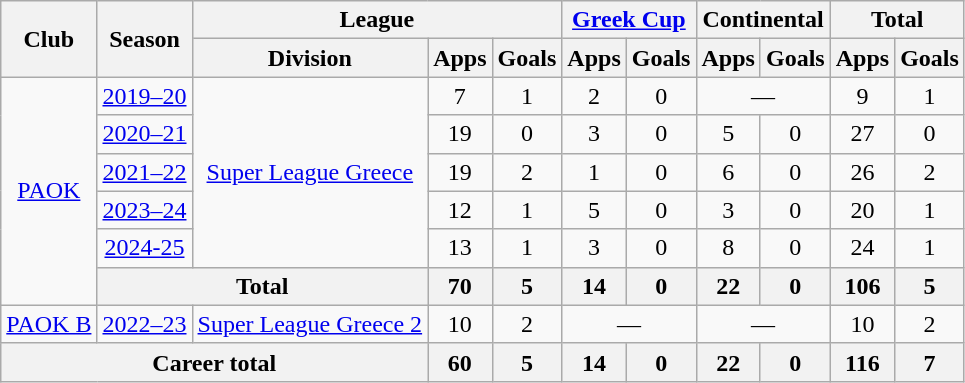<table class="wikitable" style="text-align:center">
<tr>
<th rowspan="2">Club</th>
<th rowspan="2">Season</th>
<th colspan="3">League</th>
<th colspan="2"><a href='#'>Greek Cup</a></th>
<th colspan="2">Continental</th>
<th colspan="2">Total</th>
</tr>
<tr>
<th>Division</th>
<th>Apps</th>
<th>Goals</th>
<th>Apps</th>
<th>Goals</th>
<th>Apps</th>
<th>Goals</th>
<th>Apps</th>
<th>Goals</th>
</tr>
<tr>
<td rowspan="6"><a href='#'>PAOK</a></td>
<td><a href='#'>2019–20</a></td>
<td rowspan="5"><a href='#'>Super League Greece</a></td>
<td>7</td>
<td>1</td>
<td>2</td>
<td>0</td>
<td colspan="2">—</td>
<td>9</td>
<td>1</td>
</tr>
<tr>
<td><a href='#'>2020–21</a></td>
<td>19</td>
<td>0</td>
<td>3</td>
<td>0</td>
<td>5</td>
<td>0</td>
<td>27</td>
<td>0</td>
</tr>
<tr>
<td><a href='#'>2021–22</a></td>
<td>19</td>
<td>2</td>
<td>1</td>
<td>0</td>
<td>6</td>
<td>0</td>
<td>26</td>
<td>2</td>
</tr>
<tr>
<td><a href='#'>2023–24</a></td>
<td>12</td>
<td>1</td>
<td>5</td>
<td>0</td>
<td>3</td>
<td>0</td>
<td>20</td>
<td>1</td>
</tr>
<tr>
<td><a href='#'>2024-25</a></td>
<td>13</td>
<td>1</td>
<td>3</td>
<td>0</td>
<td>8</td>
<td>0</td>
<td>24</td>
<td>1</td>
</tr>
<tr>
<th colspan="2">Total</th>
<th>70</th>
<th>5</th>
<th>14</th>
<th>0</th>
<th>22</th>
<th>0</th>
<th>106</th>
<th>5</th>
</tr>
<tr>
<td><a href='#'>PAOK B</a></td>
<td><a href='#'>2022–23</a></td>
<td><a href='#'>Super League Greece 2</a></td>
<td>10</td>
<td>2</td>
<td colspan="2">—</td>
<td colspan="2">—</td>
<td>10</td>
<td>2</td>
</tr>
<tr>
<th colspan="3">Career total</th>
<th>60</th>
<th>5</th>
<th>14</th>
<th>0</th>
<th>22</th>
<th>0</th>
<th>116</th>
<th>7</th>
</tr>
</table>
